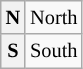<table class="wikitable" style="font-size:85%">
<tr>
<th scope="row">N</th>
<td>North</td>
</tr>
<tr>
<th scope="row">S</th>
<td>South</td>
</tr>
</table>
